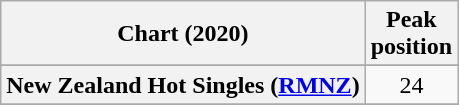<table class="wikitable sortable plainrowheaders" style="text-align:center">
<tr>
<th scope="col">Chart (2020)</th>
<th scope="col">Peak<br>position</th>
</tr>
<tr>
</tr>
<tr>
<th scope="row">New Zealand Hot Singles (<a href='#'>RMNZ</a>)</th>
<td>24</td>
</tr>
<tr>
</tr>
<tr>
</tr>
</table>
